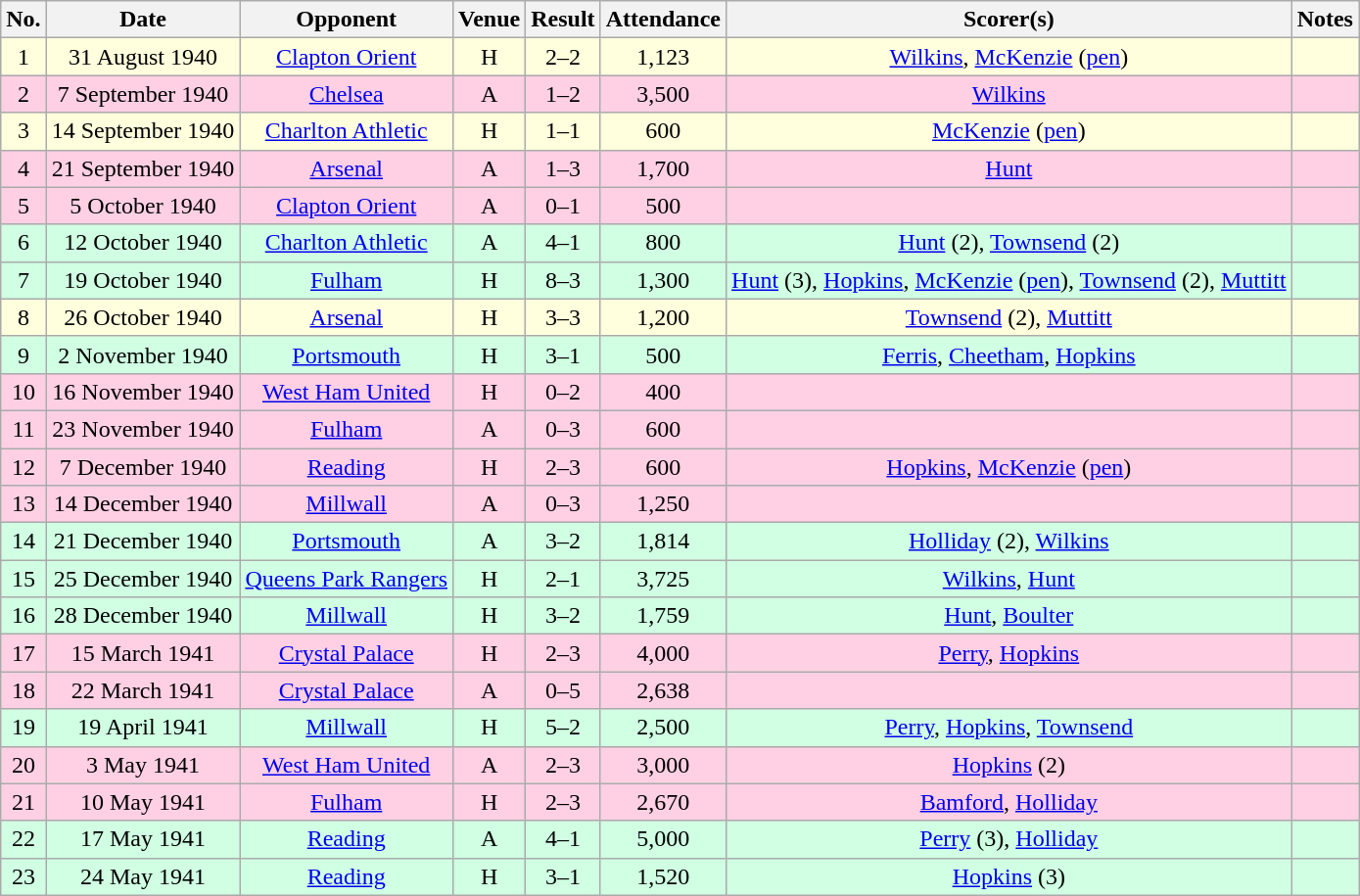<table style="text-align:center;" class="wikitable sortable">
<tr>
<th>No.</th>
<th>Date</th>
<th>Opponent</th>
<th>Venue</th>
<th>Result</th>
<th>Attendance</th>
<th>Scorer(s)</th>
<th>Notes</th>
</tr>
<tr style="background:#ffd;">
<td>1</td>
<td>31 August 1940</td>
<td><a href='#'>Clapton Orient</a></td>
<td>H</td>
<td>2–2</td>
<td>1,123</td>
<td><a href='#'>Wilkins</a>, <a href='#'>McKenzie</a> (<a href='#'>pen</a>)</td>
<td></td>
</tr>
<tr style="background:#ffd0e3;">
<td>2</td>
<td>7 September 1940</td>
<td><a href='#'>Chelsea</a></td>
<td>A</td>
<td>1–2</td>
<td>3,500</td>
<td><a href='#'>Wilkins</a></td>
<td></td>
</tr>
<tr style="background:#ffd;">
<td>3</td>
<td>14 September 1940</td>
<td><a href='#'>Charlton Athletic</a></td>
<td>H</td>
<td>1–1</td>
<td>600</td>
<td><a href='#'>McKenzie</a> (<a href='#'>pen</a>)</td>
<td></td>
</tr>
<tr style="background:#ffd0e3;">
<td>4</td>
<td>21 September 1940</td>
<td><a href='#'>Arsenal</a></td>
<td>A</td>
<td>1–3</td>
<td>1,700</td>
<td><a href='#'>Hunt</a></td>
<td></td>
</tr>
<tr style="background:#ffd0e3;">
<td>5</td>
<td>5 October 1940</td>
<td><a href='#'>Clapton Orient</a></td>
<td>A</td>
<td>0–1</td>
<td>500</td>
<td></td>
<td></td>
</tr>
<tr style="background:#d0ffe3;">
<td>6</td>
<td>12 October 1940</td>
<td><a href='#'>Charlton Athletic</a></td>
<td>A</td>
<td>4–1</td>
<td>800</td>
<td><a href='#'>Hunt</a> (2), <a href='#'>Townsend</a> (2)</td>
<td></td>
</tr>
<tr style="background:#d0ffe3;">
<td>7</td>
<td>19 October 1940</td>
<td><a href='#'>Fulham</a></td>
<td>H</td>
<td>8–3</td>
<td>1,300</td>
<td><a href='#'>Hunt</a> (3), <a href='#'>Hopkins</a>, <a href='#'>McKenzie</a> (<a href='#'>pen</a>), <a href='#'>Townsend</a> (2), <a href='#'>Muttitt</a></td>
<td></td>
</tr>
<tr style="background:#ffd;">
<td>8</td>
<td>26 October 1940</td>
<td><a href='#'>Arsenal</a></td>
<td>H</td>
<td>3–3</td>
<td>1,200</td>
<td><a href='#'>Townsend</a> (2), <a href='#'>Muttitt</a></td>
<td></td>
</tr>
<tr style="background:#d0ffe3;">
<td>9</td>
<td>2 November 1940</td>
<td><a href='#'>Portsmouth</a></td>
<td>H</td>
<td>3–1</td>
<td>500</td>
<td><a href='#'>Ferris</a>, <a href='#'>Cheetham</a>, <a href='#'>Hopkins</a></td>
<td></td>
</tr>
<tr style="background:#ffd0e3;">
<td>10</td>
<td>16 November 1940</td>
<td><a href='#'>West Ham United</a></td>
<td>H</td>
<td>0–2</td>
<td>400</td>
<td></td>
<td></td>
</tr>
<tr style="background:#ffd0e3;">
<td>11</td>
<td>23 November 1940</td>
<td><a href='#'>Fulham</a></td>
<td>A</td>
<td>0–3</td>
<td>600</td>
<td></td>
<td></td>
</tr>
<tr style="background:#ffd0e3;">
<td>12</td>
<td>7 December 1940</td>
<td><a href='#'>Reading</a></td>
<td>H</td>
<td>2–3</td>
<td>600</td>
<td><a href='#'>Hopkins</a>, <a href='#'>McKenzie</a> (<a href='#'>pen</a>)</td>
<td></td>
</tr>
<tr style="background:#ffd0e3;">
<td>13</td>
<td>14 December 1940</td>
<td><a href='#'>Millwall</a></td>
<td>A</td>
<td>0–3</td>
<td>1,250</td>
<td></td>
<td></td>
</tr>
<tr style="background:#d0ffe3;">
<td>14</td>
<td>21 December 1940</td>
<td><a href='#'>Portsmouth</a></td>
<td>A</td>
<td>3–2</td>
<td>1,814</td>
<td><a href='#'>Holliday</a> (2), <a href='#'>Wilkins</a></td>
<td></td>
</tr>
<tr style="background:#d0ffe3;">
<td>15</td>
<td>25 December 1940</td>
<td><a href='#'>Queens Park Rangers</a></td>
<td>H</td>
<td>2–1</td>
<td>3,725</td>
<td><a href='#'>Wilkins</a>, <a href='#'>Hunt</a></td>
<td></td>
</tr>
<tr style="background:#d0ffe3;">
<td>16</td>
<td>28 December 1940</td>
<td><a href='#'>Millwall</a></td>
<td>H</td>
<td>3–2</td>
<td>1,759</td>
<td><a href='#'>Hunt</a>, <a href='#'>Boulter</a></td>
<td></td>
</tr>
<tr style="background:#ffd0e3;">
<td>17</td>
<td>15 March 1941</td>
<td><a href='#'>Crystal Palace</a></td>
<td>H</td>
<td>2–3</td>
<td>4,000</td>
<td><a href='#'>Perry</a>, <a href='#'>Hopkins</a></td>
<td></td>
</tr>
<tr style="background:#ffd0e3;">
<td>18</td>
<td>22 March 1941</td>
<td><a href='#'>Crystal Palace</a></td>
<td>A</td>
<td>0–5</td>
<td>2,638</td>
<td></td>
<td></td>
</tr>
<tr style="background:#d0ffe3;">
<td>19</td>
<td>19 April 1941</td>
<td><a href='#'>Millwall</a></td>
<td>H</td>
<td>5–2</td>
<td>2,500</td>
<td><a href='#'>Perry</a>, <a href='#'>Hopkins</a>, <a href='#'>Townsend</a></td>
<td></td>
</tr>
<tr style="background:#ffd0e3;">
<td>20</td>
<td>3 May 1941</td>
<td><a href='#'>West Ham United</a></td>
<td>A</td>
<td>2–3</td>
<td>3,000</td>
<td><a href='#'>Hopkins</a> (2)</td>
<td></td>
</tr>
<tr style="background:#ffd0e3;">
<td>21</td>
<td>10 May 1941</td>
<td><a href='#'>Fulham</a></td>
<td>H</td>
<td>2–3</td>
<td>2,670</td>
<td><a href='#'>Bamford</a>, <a href='#'>Holliday</a></td>
<td></td>
</tr>
<tr style="background:#d0ffe3;">
<td>22</td>
<td>17 May 1941</td>
<td><a href='#'>Reading</a></td>
<td>A</td>
<td>4–1</td>
<td>5,000</td>
<td><a href='#'>Perry</a> (3), <a href='#'>Holliday</a></td>
<td></td>
</tr>
<tr style="background:#d0ffe3;">
<td>23</td>
<td>24 May 1941</td>
<td><a href='#'>Reading</a></td>
<td>H</td>
<td>3–1</td>
<td>1,520</td>
<td><a href='#'>Hopkins</a> (3)</td>
<td></td>
</tr>
</table>
